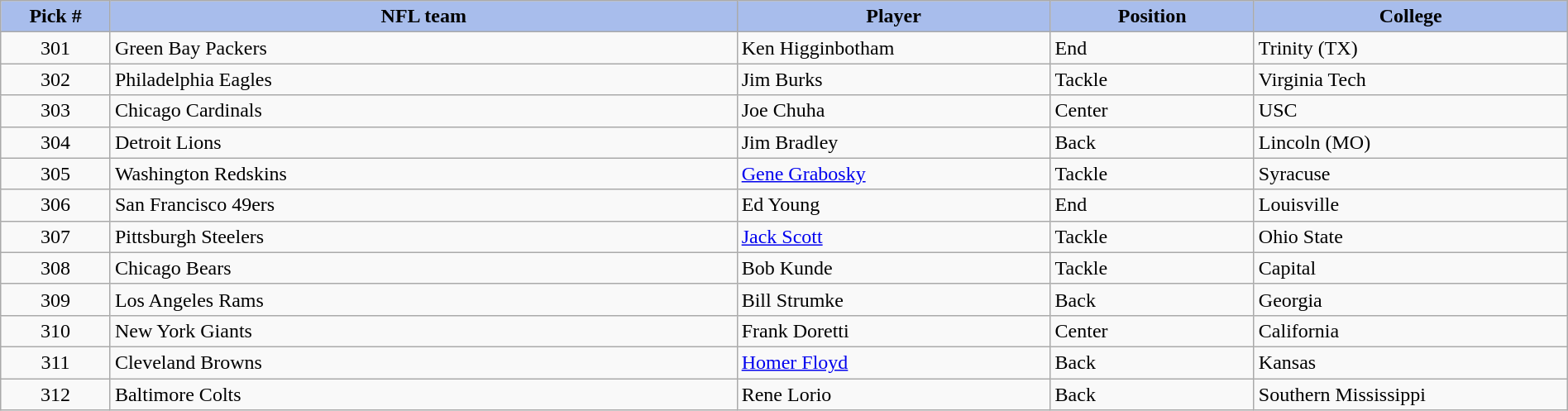<table class="wikitable sortable sortable" style="width: 100%">
<tr>
<th style="background:#A8BDEC;" width=7%>Pick #</th>
<th width=40% style="background:#A8BDEC;">NFL team</th>
<th width=20% style="background:#A8BDEC;">Player</th>
<th width=13% style="background:#A8BDEC;">Position</th>
<th style="background:#A8BDEC;">College</th>
</tr>
<tr>
<td align=center>301</td>
<td>Green Bay Packers</td>
<td>Ken Higginbotham</td>
<td>End</td>
<td>Trinity (TX)</td>
</tr>
<tr>
<td align=center>302</td>
<td>Philadelphia Eagles</td>
<td>Jim Burks</td>
<td>Tackle</td>
<td>Virginia Tech</td>
</tr>
<tr>
<td align=center>303</td>
<td>Chicago Cardinals</td>
<td>Joe Chuha</td>
<td>Center</td>
<td>USC</td>
</tr>
<tr>
<td align=center>304</td>
<td>Detroit Lions</td>
<td>Jim Bradley</td>
<td>Back</td>
<td>Lincoln (MO)</td>
</tr>
<tr>
<td align=center>305</td>
<td>Washington Redskins</td>
<td><a href='#'>Gene Grabosky</a></td>
<td>Tackle</td>
<td>Syracuse</td>
</tr>
<tr>
<td align=center>306</td>
<td>San Francisco 49ers</td>
<td>Ed Young</td>
<td>End</td>
<td>Louisville</td>
</tr>
<tr>
<td align=center>307</td>
<td>Pittsburgh Steelers</td>
<td><a href='#'>Jack Scott</a></td>
<td>Tackle</td>
<td>Ohio State</td>
</tr>
<tr>
<td align=center>308</td>
<td>Chicago Bears</td>
<td>Bob Kunde</td>
<td>Tackle</td>
<td>Capital</td>
</tr>
<tr>
<td align=center>309</td>
<td>Los Angeles Rams</td>
<td>Bill Strumke</td>
<td>Back</td>
<td>Georgia</td>
</tr>
<tr>
<td align=center>310</td>
<td>New York Giants</td>
<td>Frank Doretti</td>
<td>Center</td>
<td>California</td>
</tr>
<tr>
<td align=center>311</td>
<td>Cleveland Browns</td>
<td><a href='#'>Homer Floyd</a></td>
<td>Back</td>
<td>Kansas</td>
</tr>
<tr>
<td align=center>312</td>
<td>Baltimore Colts</td>
<td>Rene Lorio</td>
<td>Back</td>
<td>Southern Mississippi</td>
</tr>
</table>
